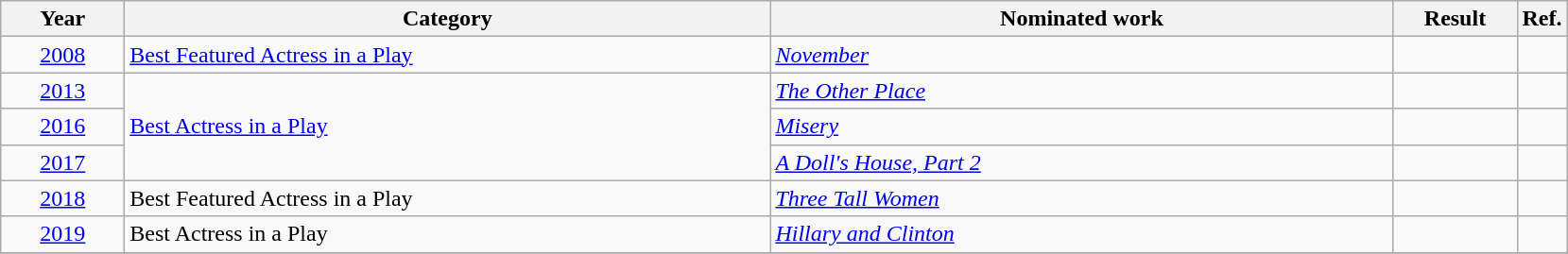<table class=wikitable>
<tr>
<th scope="col" style="width:5em;">Year</th>
<th scope="col" style="width:28em;">Category</th>
<th scope="col" style="width:27em;">Nominated work</th>
<th scope="col" style="width:5em;">Result</th>
<th>Ref.</th>
</tr>
<tr>
<td style="text-align:center;"><a href='#'>2008</a></td>
<td><a href='#'>Best Featured Actress in a Play</a></td>
<td><em><a href='#'>November</a></em></td>
<td></td>
<td style="text-align:center;"></td>
</tr>
<tr>
<td style="text-align:center;"><a href='#'>2013</a></td>
<td rowspan=3><a href='#'>Best Actress in a Play</a></td>
<td><em><a href='#'>The Other Place</a></em></td>
<td></td>
<td style="text-align:center;"></td>
</tr>
<tr>
<td style="text-align:center;"><a href='#'>2016</a></td>
<td><em><a href='#'>Misery</a></em></td>
<td></td>
<td style="text-align:center;"></td>
</tr>
<tr>
<td style="text-align:center;"><a href='#'>2017</a></td>
<td><em><a href='#'>A Doll's House, Part 2</a></em></td>
<td></td>
<td style="text-align:center;"></td>
</tr>
<tr>
<td style="text-align:center;"><a href='#'>2018</a></td>
<td>Best Featured Actress in a Play</td>
<td><em><a href='#'>Three Tall Women</a></em></td>
<td></td>
<td style="text-align:center;"></td>
</tr>
<tr>
<td style="text-align:center;"><a href='#'>2019</a></td>
<td>Best Actress in a Play</td>
<td><em><a href='#'>Hillary and Clinton</a></em></td>
<td></td>
<td style="text-align:center;"></td>
</tr>
<tr>
</tr>
</table>
